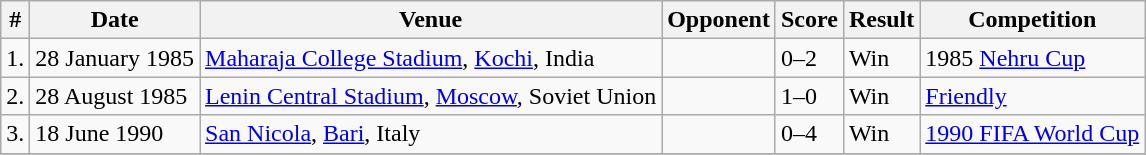<table class="wikitable" style="font-size:100%;">
<tr>
<th>#</th>
<th>Date</th>
<th>Venue</th>
<th>Opponent</th>
<th>Score</th>
<th>Result</th>
<th>Competition</th>
</tr>
<tr>
<td>1.</td>
<td>28 January 1985</td>
<td><a href='#'>Maharaja College Stadium</a>, <a href='#'>Kochi</a>, India</td>
<td></td>
<td>0–2</td>
<td>Win</td>
<td>1985 <a href='#'>Nehru Cup</a></td>
</tr>
<tr>
<td>2.</td>
<td>28 August 1985</td>
<td><a href='#'>Lenin Central Stadium</a>, <a href='#'>Moscow</a>, Soviet Union</td>
<td></td>
<td>1–0</td>
<td>Win</td>
<td><a href='#'>Friendly</a></td>
</tr>
<tr>
<td>3.</td>
<td>18 June 1990</td>
<td><a href='#'>San Nicola</a>, <a href='#'>Bari</a>, Italy</td>
<td></td>
<td>0–4</td>
<td>Win</td>
<td><a href='#'>1990 FIFA World Cup</a></td>
</tr>
<tr>
</tr>
</table>
